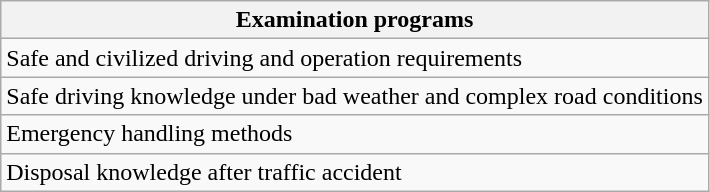<table class=wikitable>
<tr>
<th>Examination programs</th>
</tr>
<tr>
<td>Safe and civilized driving and operation requirements</td>
</tr>
<tr>
<td>Safe driving knowledge under bad weather and complex road conditions</td>
</tr>
<tr>
<td>Emergency handling methods</td>
</tr>
<tr>
<td>Disposal knowledge after traffic accident</td>
</tr>
</table>
